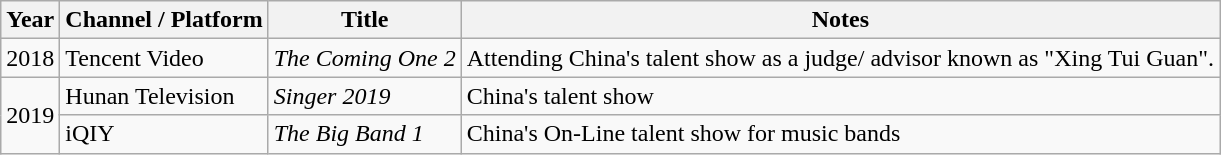<table class="wikitable sortable">
<tr>
<th>Year</th>
<th scope="col">Channel / Platform</th>
<th class="unsortable" scope="col">Title</th>
<th>Notes</th>
</tr>
<tr>
<td>2018</td>
<td>Tencent Video</td>
<td><em>The Coming One 2</em></td>
<td>Attending China's talent show as a judge/ advisor known as "Xing Tui Guan".</td>
</tr>
<tr>
<td rowspan="2">2019</td>
<td>Hunan Television</td>
<td><em>Singer 2019</em></td>
<td>China's talent show</td>
</tr>
<tr>
<td>iQIY</td>
<td><em>The Big Band 1</em></td>
<td>China's On-Line talent show for music bands</td>
</tr>
</table>
